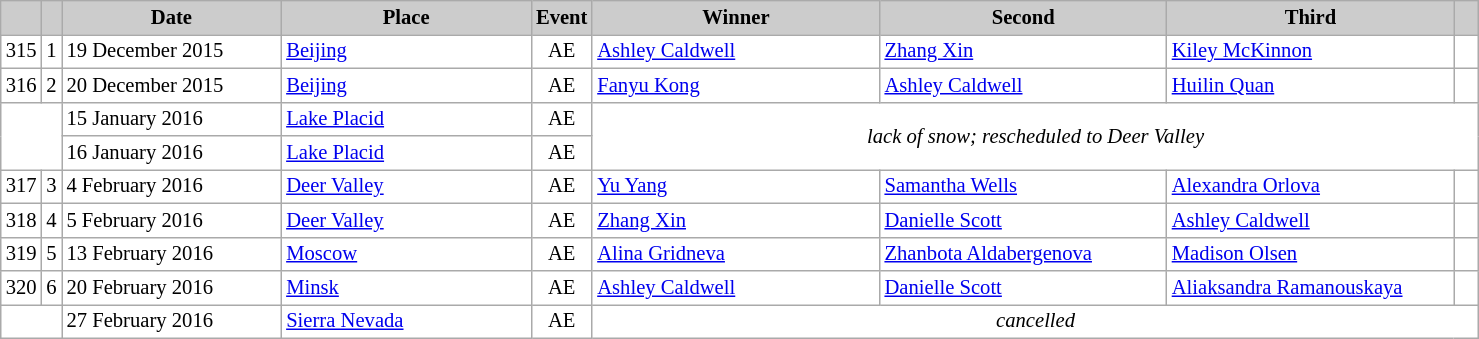<table class="wikitable plainrowheaders" style="background:#fff; font-size:86%; line-height:16px; border:grey solid 1px; border-collapse:collapse;">
<tr style="background:#ccc; text-align:center;">
<th scope="col" style="background:#ccc; width=20 px;"></th>
<th scope="col" style="background:#ccc; width=30 px;"></th>
<th scope="col" style="background:#ccc; width:140px;">Date</th>
<th scope="col" style="background:#ccc; width:160px;">Place</th>
<th scope="col" style="background:#ccc; width:15px;">Event</th>
<th scope="col" style="background:#ccc; width:185px;">Winner</th>
<th scope="col" style="background:#ccc; width:185px;">Second</th>
<th scope="col" style="background:#ccc; width:185px;">Third</th>
<th scope="col" style="background:#ccc; width:10px;"></th>
</tr>
<tr>
<td align=center>315</td>
<td align=center>1</td>
<td>19 December 2015</td>
<td> <a href='#'>Beijing</a></td>
<td align=center>AE</td>
<td> <a href='#'>Ashley Caldwell</a></td>
<td> <a href='#'>Zhang Xin</a></td>
<td> <a href='#'>Kiley McKinnon</a></td>
<td></td>
</tr>
<tr>
<td align=center>316</td>
<td align=center>2</td>
<td>20 December 2015</td>
<td> <a href='#'>Beijing</a></td>
<td align=center>AE</td>
<td> <a href='#'>Fanyu Kong</a></td>
<td> <a href='#'>Ashley Caldwell</a></td>
<td> <a href='#'>Huilin Quan</a></td>
<td></td>
</tr>
<tr>
<td colspan=2 rowspan=2></td>
<td>15 January 2016</td>
<td> <a href='#'>Lake Placid</a></td>
<td align=center>AE</td>
<td colspan=4 rowspan=2 align=center><em>lack of snow; rescheduled to Deer Valley</em></td>
</tr>
<tr>
<td>16 January 2016</td>
<td> <a href='#'>Lake Placid</a></td>
<td align=center>AE</td>
</tr>
<tr>
<td align=center>317</td>
<td align=center>3</td>
<td>4 February 2016 </td>
<td> <a href='#'>Deer Valley</a></td>
<td align=center>AE</td>
<td> <a href='#'>Yu Yang</a></td>
<td> <a href='#'>Samantha Wells</a></td>
<td> <a href='#'>Alexandra Orlova</a></td>
<td></td>
</tr>
<tr>
<td align=center>318</td>
<td align=center>4</td>
<td>5 February 2016</td>
<td> <a href='#'>Deer Valley</a></td>
<td align=center>AE</td>
<td> <a href='#'>Zhang Xin</a></td>
<td> <a href='#'>Danielle Scott</a></td>
<td> <a href='#'>Ashley Caldwell</a></td>
<td></td>
</tr>
<tr>
<td align=center>319</td>
<td align=center>5</td>
<td>13 February 2016</td>
<td> <a href='#'>Moscow</a></td>
<td align=center>AE</td>
<td> <a href='#'>Alina Gridneva</a></td>
<td> <a href='#'>Zhanbota Aldabergenova</a></td>
<td> <a href='#'>Madison Olsen</a></td>
<td></td>
</tr>
<tr>
<td align=center>320</td>
<td align=center>6</td>
<td>20 February 2016</td>
<td> <a href='#'>Minsk</a></td>
<td align=center>AE</td>
<td> <a href='#'>Ashley Caldwell</a></td>
<td> <a href='#'>Danielle Scott</a></td>
<td> <a href='#'>Aliaksandra Ramanouskaya</a></td>
<td></td>
</tr>
<tr>
<td colspan=2></td>
<td>27 February 2016</td>
<td> <a href='#'>Sierra Nevada</a></td>
<td align=center>AE</td>
<td colspan=4 align=center><em>cancelled</em></td>
</tr>
</table>
